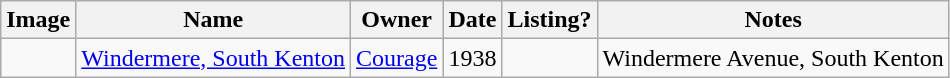<table class="wikitable sortable">
<tr>
<th>Image</th>
<th>Name</th>
<th>Owner</th>
<th>Date</th>
<th>Listing?</th>
<th>Notes</th>
</tr>
<tr>
<td></td>
<td><a href='#'>Windermere, South Kenton</a></td>
<td><a href='#'>Courage</a></td>
<td>1938</td>
<td></td>
<td>Windermere Avenue, South Kenton</td>
</tr>
</table>
